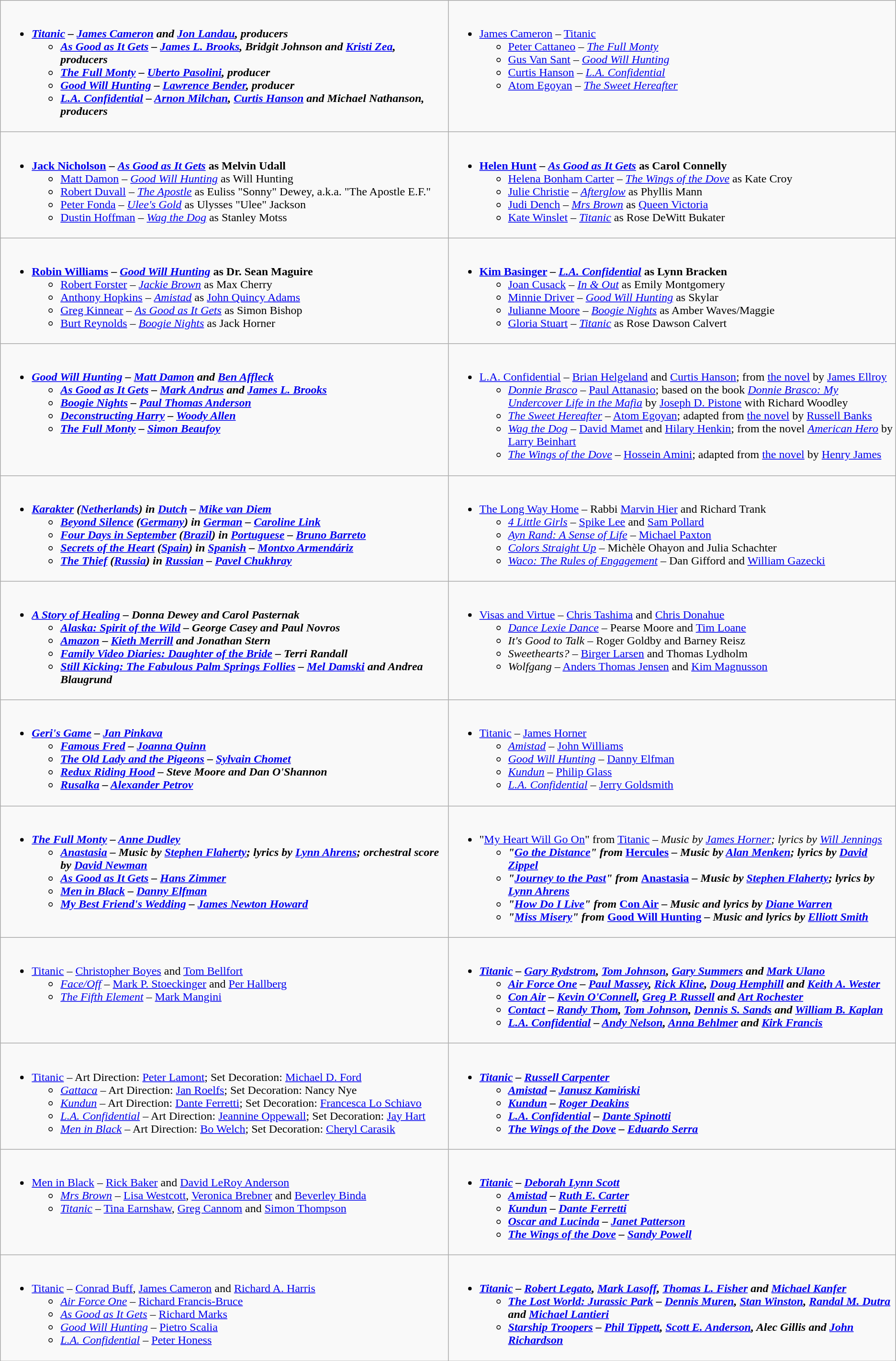<table class=wikitable>
<tr>
<td valign="top" width="50%"><br><ul><li><strong><em><a href='#'>Titanic</a><em> – <a href='#'>James Cameron</a> and <a href='#'>Jon Landau</a>, producers<strong><ul><li></em><a href='#'>As Good as It Gets</a><em> – <a href='#'>James L. Brooks</a>, Bridgit Johnson and <a href='#'>Kristi Zea</a>, producers</li><li></em><a href='#'>The Full Monty</a><em> – <a href='#'>Uberto Pasolini</a>, producer</li><li></em><a href='#'>Good Will Hunting</a><em> – <a href='#'>Lawrence Bender</a>, producer</li><li></em><a href='#'>L.A. Confidential</a><em> – <a href='#'>Arnon Milchan</a>, <a href='#'>Curtis Hanson</a> and Michael Nathanson, producers</li></ul></li></ul></td>
<td valign="top" width="50%"><br><ul><li></strong><a href='#'>James Cameron</a> – </em><a href='#'>Titanic</a></em></strong><ul><li><a href='#'>Peter Cattaneo</a> – <em><a href='#'>The Full Monty</a></em></li><li><a href='#'>Gus Van Sant</a> – <em><a href='#'>Good Will Hunting</a></em></li><li><a href='#'>Curtis Hanson</a> – <em><a href='#'>L.A. Confidential</a></em></li><li><a href='#'>Atom Egoyan</a> – <em><a href='#'>The Sweet Hereafter</a></em></li></ul></li></ul></td>
</tr>
<tr>
<td valign="top"><br><ul><li><strong><a href='#'>Jack Nicholson</a> – <em><a href='#'>As Good as It Gets</a></em> as Melvin Udall</strong><ul><li><a href='#'>Matt Damon</a> – <em><a href='#'>Good Will Hunting</a></em> as Will Hunting</li><li><a href='#'>Robert Duvall</a> – <em><a href='#'>The Apostle</a></em> as Euliss "Sonny" Dewey, a.k.a. "The Apostle E.F."</li><li><a href='#'>Peter Fonda</a> – <em><a href='#'>Ulee's Gold</a></em> as Ulysses "Ulee" Jackson</li><li><a href='#'>Dustin Hoffman</a> – <em><a href='#'>Wag the Dog</a></em> as Stanley Motss</li></ul></li></ul></td>
<td valign="top"><br><ul><li><strong><a href='#'>Helen Hunt</a> – <em><a href='#'>As Good as It Gets</a></em> as Carol Connelly</strong><ul><li><a href='#'>Helena Bonham Carter</a> – <em><a href='#'>The Wings of the Dove</a></em> as Kate Croy</li><li><a href='#'>Julie Christie</a> – <em><a href='#'>Afterglow</a></em> as Phyllis Mann</li><li><a href='#'>Judi Dench</a> – <em><a href='#'>Mrs Brown</a></em> as <a href='#'>Queen Victoria</a></li><li><a href='#'>Kate Winslet</a> – <em><a href='#'>Titanic</a></em> as Rose DeWitt Bukater</li></ul></li></ul></td>
</tr>
<tr>
<td valign="top"><br><ul><li><strong><a href='#'>Robin Williams</a> – <em><a href='#'>Good Will Hunting</a></em> as Dr. Sean Maguire</strong><ul><li><a href='#'>Robert Forster</a> – <em><a href='#'>Jackie Brown</a></em> as Max Cherry</li><li><a href='#'>Anthony Hopkins</a> – <em><a href='#'>Amistad</a></em> as <a href='#'>John Quincy Adams</a></li><li><a href='#'>Greg Kinnear</a> – <em><a href='#'>As Good as It Gets</a></em> as Simon Bishop</li><li><a href='#'>Burt Reynolds</a> – <em><a href='#'>Boogie Nights</a></em> as Jack Horner</li></ul></li></ul></td>
<td valign="top"><br><ul><li><strong><a href='#'>Kim Basinger</a> – <em><a href='#'>L.A. Confidential</a></em> as Lynn Bracken</strong><ul><li><a href='#'>Joan Cusack</a> – <em><a href='#'>In & Out</a></em> as Emily Montgomery</li><li><a href='#'>Minnie Driver</a> – <em><a href='#'>Good Will Hunting</a></em> as Skylar</li><li><a href='#'>Julianne Moore</a> – <em><a href='#'>Boogie Nights</a></em> as Amber Waves/Maggie</li><li><a href='#'>Gloria Stuart</a> – <em><a href='#'>Titanic</a></em> as Rose Dawson Calvert</li></ul></li></ul></td>
</tr>
<tr>
<td valign="top"><br><ul><li><strong><em><a href='#'>Good Will Hunting</a><em> – <a href='#'>Matt Damon</a> and <a href='#'>Ben Affleck</a><strong><ul><li></em><a href='#'>As Good as It Gets</a><em> – <a href='#'>Mark Andrus</a> and <a href='#'>James L. Brooks</a></li><li></em><a href='#'>Boogie Nights</a><em> – <a href='#'>Paul Thomas Anderson</a></li><li></em><a href='#'>Deconstructing Harry</a><em> – <a href='#'>Woody Allen</a></li><li></em><a href='#'>The Full Monty</a><em> – <a href='#'>Simon Beaufoy</a></li></ul></li></ul></td>
<td valign="top"><br><ul><li></em></strong><a href='#'>L.A. Confidential</a></em> – <a href='#'>Brian Helgeland</a> and <a href='#'>Curtis Hanson</a>; from <a href='#'>the novel</a> by <a href='#'>James Ellroy</a></strong><ul><li><em><a href='#'>Donnie Brasco</a></em> – <a href='#'>Paul Attanasio</a>; based on the book <em><a href='#'>Donnie Brasco: My Undercover Life in the Mafia</a></em> by <a href='#'>Joseph D. Pistone</a> with Richard Woodley</li><li><em><a href='#'>The Sweet Hereafter</a></em> – <a href='#'>Atom Egoyan</a>; adapted from <a href='#'>the novel</a> by <a href='#'>Russell Banks</a></li><li><em><a href='#'>Wag the Dog</a></em> – <a href='#'>David Mamet</a> and <a href='#'>Hilary Henkin</a>; from the novel <em><a href='#'>American Hero</a></em> by <a href='#'>Larry Beinhart</a></li><li><em><a href='#'>The Wings of the Dove</a></em> – <a href='#'>Hossein Amini</a>; adapted from <a href='#'>the novel</a> by <a href='#'>Henry James</a></li></ul></li></ul></td>
</tr>
<tr>
<td valign="top"><br><ul><li><strong><em><a href='#'>Karakter</a><em> (<a href='#'>Netherlands</a>) in <a href='#'>Dutch</a> – <a href='#'>Mike van Diem</a><strong><ul><li></em><a href='#'>Beyond Silence</a><em> (<a href='#'>Germany</a>) in <a href='#'>German</a> – <a href='#'>Caroline Link</a></li><li></em><a href='#'>Four Days in September</a><em> (<a href='#'>Brazil</a>) in <a href='#'>Portuguese</a> – <a href='#'>Bruno Barreto</a></li><li></em><a href='#'>Secrets of the Heart</a><em> (<a href='#'>Spain</a>) in <a href='#'>Spanish</a> – <a href='#'>Montxo Armendáriz</a></li><li></em><a href='#'>The Thief</a><em> (<a href='#'>Russia</a>) in <a href='#'>Russian</a> – <a href='#'>Pavel Chukhray</a></li></ul></li></ul></td>
<td valign="top"><br><ul><li></em></strong><a href='#'>The Long Way Home</a></em> – Rabbi <a href='#'>Marvin Hier</a> and Richard Trank</strong><ul><li><em><a href='#'>4 Little Girls</a></em> – <a href='#'>Spike Lee</a> and <a href='#'>Sam Pollard</a></li><li><em><a href='#'>Ayn Rand: A Sense of Life</a></em> – <a href='#'>Michael Paxton</a></li><li><em><a href='#'>Colors Straight Up</a></em> – Michèle Ohayon and Julia Schachter</li><li><em><a href='#'>Waco: The Rules of Engagement</a></em> – Dan Gifford and <a href='#'>William Gazecki</a></li></ul></li></ul></td>
</tr>
<tr>
<td valign="top"><br><ul><li><strong><em><a href='#'>A Story of Healing</a><em> – Donna Dewey and Carol Pasternak<strong><ul><li></em><a href='#'>Alaska: Spirit of the Wild</a><em> – George Casey and Paul Novros</li><li></em><a href='#'>Amazon</a><em> – <a href='#'>Kieth Merrill</a> and Jonathan Stern</li><li></em><a href='#'>Family Video Diaries: Daughter of the Bride</a><em> – Terri Randall</li><li></em><a href='#'>Still Kicking: The Fabulous Palm Springs Follies</a><em> – <a href='#'>Mel Damski</a> and Andrea Blaugrund</li></ul></li></ul></td>
<td valign="top"><br><ul><li></em></strong><a href='#'>Visas and Virtue</a></em> – <a href='#'>Chris Tashima</a> and <a href='#'>Chris Donahue</a></strong><ul><li><em><a href='#'>Dance Lexie Dance</a></em> – Pearse Moore and <a href='#'>Tim Loane</a></li><li><em>It's Good to Talk</em> – Roger Goldby and Barney Reisz</li><li><em>Sweethearts?</em> – <a href='#'>Birger Larsen</a> and Thomas Lydholm</li><li><em>Wolfgang</em> – <a href='#'>Anders Thomas Jensen</a> and <a href='#'>Kim Magnusson</a></li></ul></li></ul></td>
</tr>
<tr>
<td valign="top"><br><ul><li><strong><em><a href='#'>Geri's Game</a><em> – <a href='#'>Jan Pinkava</a><strong><ul><li></em><a href='#'>Famous Fred</a><em> – <a href='#'>Joanna Quinn</a></li><li></em><a href='#'>The Old Lady and the Pigeons</a><em> – <a href='#'>Sylvain Chomet</a></li><li></em><a href='#'>Redux Riding Hood</a><em> – Steve Moore and Dan O'Shannon</li><li></em><a href='#'>Rusalka</a><em> – <a href='#'>Alexander Petrov</a></li></ul></li></ul></td>
<td valign="top"><br><ul><li></em></strong><a href='#'>Titanic</a></em> – <a href='#'>James Horner</a></strong><ul><li><em><a href='#'>Amistad</a></em> – <a href='#'>John Williams</a></li><li><em><a href='#'>Good Will Hunting</a></em> – <a href='#'>Danny Elfman</a></li><li><em><a href='#'>Kundun</a></em> – <a href='#'>Philip Glass</a></li><li><em><a href='#'>L.A. Confidential</a></em> – <a href='#'>Jerry Goldsmith</a></li></ul></li></ul></td>
</tr>
<tr>
<td valign="top"><br><ul><li><strong><em><a href='#'>The Full Monty</a><em> – <a href='#'>Anne Dudley</a><strong><ul><li></em><a href='#'>Anastasia</a><em> – Music by <a href='#'>Stephen Flaherty</a>; lyrics by <a href='#'>Lynn Ahrens</a>; orchestral score by <a href='#'>David Newman</a></li><li></em><a href='#'>As Good as It Gets</a><em> – <a href='#'>Hans Zimmer</a></li><li></em><a href='#'>Men in Black</a><em> – <a href='#'>Danny Elfman</a></li><li></em><a href='#'>My Best Friend's Wedding</a><em> – <a href='#'>James Newton Howard</a></li></ul></li></ul></td>
<td valign="top"><br><ul><li></strong>"<a href='#'>My Heart Will Go On</a>" from </em><a href='#'>Titanic</a><em> – Music by <a href='#'>James Horner</a>; lyrics by <a href='#'>Will Jennings</a><strong><ul><li>"<a href='#'>Go the Distance</a>" from </em><a href='#'>Hercules</a><em> – Music by <a href='#'>Alan Menken</a>; lyrics by <a href='#'>David Zippel</a></li><li>"<a href='#'>Journey to the Past</a>" from </em><a href='#'>Anastasia</a><em> – Music by <a href='#'>Stephen Flaherty</a>; lyrics by <a href='#'>Lynn Ahrens</a></li><li>"<a href='#'>How Do I Live</a>" from </em><a href='#'>Con Air</a><em> – Music and lyrics by <a href='#'>Diane Warren</a></li><li>"<a href='#'>Miss Misery</a>" from </em><a href='#'>Good Will Hunting</a><em> – Music and lyrics by <a href='#'>Elliott Smith</a></li></ul></li></ul></td>
</tr>
<tr>
<td valign="top"><br><ul><li></em></strong><a href='#'>Titanic</a></em> – <a href='#'>Christopher Boyes</a> and <a href='#'>Tom Bellfort</a></strong><ul><li><em><a href='#'>Face/Off</a></em> – <a href='#'>Mark P. Stoeckinger</a> and <a href='#'>Per Hallberg</a></li><li><em><a href='#'>The Fifth Element</a></em> – <a href='#'>Mark Mangini</a></li></ul></li></ul></td>
<td valign="top"><br><ul><li><strong><em><a href='#'>Titanic</a><em> – <a href='#'>Gary Rydstrom</a>, <a href='#'>Tom Johnson</a>, <a href='#'>Gary Summers</a> and <a href='#'>Mark Ulano</a><strong><ul><li></em><a href='#'>Air Force One</a><em> – <a href='#'>Paul Massey</a>, <a href='#'>Rick Kline</a>, <a href='#'>Doug Hemphill</a> and <a href='#'>Keith A. Wester</a></li><li></em><a href='#'>Con Air</a><em> – <a href='#'>Kevin O'Connell</a>, <a href='#'>Greg P. Russell</a> and <a href='#'>Art Rochester</a></li><li></em><a href='#'>Contact</a><em> – <a href='#'>Randy Thom</a>, <a href='#'>Tom Johnson</a>, <a href='#'>Dennis S. Sands</a> and <a href='#'>William B. Kaplan</a></li><li></em><a href='#'>L.A. Confidential</a><em> – <a href='#'>Andy Nelson</a>, <a href='#'>Anna Behlmer</a> and <a href='#'>Kirk Francis</a></li></ul></li></ul></td>
</tr>
<tr>
<td valign="top"><br><ul><li></em></strong><a href='#'>Titanic</a></em> – Art Direction: <a href='#'>Peter Lamont</a>; Set Decoration: <a href='#'>Michael D. Ford</a></strong><ul><li><em><a href='#'>Gattaca</a></em> – Art Direction: <a href='#'>Jan Roelfs</a>; Set Decoration: Nancy Nye</li><li><em><a href='#'>Kundun</a></em> – Art Direction: <a href='#'>Dante Ferretti</a>; Set Decoration: <a href='#'>Francesca Lo Schiavo</a></li><li><em><a href='#'>L.A. Confidential</a></em> – Art Direction: <a href='#'>Jeannine Oppewall</a>; Set Decoration: <a href='#'>Jay Hart</a></li><li><em><a href='#'>Men in Black</a></em> – Art Direction: <a href='#'>Bo Welch</a>; Set Decoration: <a href='#'>Cheryl Carasik</a></li></ul></li></ul></td>
<td valign="top"><br><ul><li><strong><em><a href='#'>Titanic</a><em> – <a href='#'>Russell Carpenter</a><strong><ul><li></em><a href='#'>Amistad</a><em> – <a href='#'>Janusz Kamiński</a></li><li></em><a href='#'>Kundun</a><em> – <a href='#'>Roger Deakins</a></li><li></em><a href='#'>L.A. Confidential</a><em> – <a href='#'>Dante Spinotti</a></li><li></em><a href='#'>The Wings of the Dove</a><em> – <a href='#'>Eduardo Serra</a></li></ul></li></ul></td>
</tr>
<tr>
<td valign="top"><br><ul><li></em></strong><a href='#'>Men in Black</a></em> – <a href='#'>Rick Baker</a> and <a href='#'>David LeRoy Anderson</a></strong><ul><li><em><a href='#'>Mrs Brown</a></em> – <a href='#'>Lisa Westcott</a>, <a href='#'>Veronica Brebner</a> and <a href='#'>Beverley Binda</a></li><li><em><a href='#'>Titanic</a></em> – <a href='#'>Tina Earnshaw</a>, <a href='#'>Greg Cannom</a> and <a href='#'>Simon Thompson</a></li></ul></li></ul></td>
<td valign="top"><br><ul><li><strong><em><a href='#'>Titanic</a><em> – <a href='#'>Deborah Lynn Scott</a><strong><ul><li></em><a href='#'>Amistad</a><em> – <a href='#'>Ruth E. Carter</a></li><li></em><a href='#'>Kundun</a><em> – <a href='#'>Dante Ferretti</a></li><li></em><a href='#'>Oscar and Lucinda</a><em> – <a href='#'>Janet Patterson</a></li><li></em><a href='#'>The Wings of the Dove</a><em> – <a href='#'>Sandy Powell</a></li></ul></li></ul></td>
</tr>
<tr>
<td valign="top"><br><ul><li></em></strong><a href='#'>Titanic</a></em> – <a href='#'>Conrad Buff</a>, <a href='#'>James Cameron</a> and <a href='#'>Richard A. Harris</a></strong><ul><li><em><a href='#'>Air Force One</a></em> – <a href='#'>Richard Francis-Bruce</a></li><li><em><a href='#'>As Good as It Gets</a></em> – <a href='#'>Richard Marks</a></li><li><em><a href='#'>Good Will Hunting</a></em> – <a href='#'>Pietro Scalia</a></li><li><em><a href='#'>L.A. Confidential</a></em> – <a href='#'>Peter Honess</a></li></ul></li></ul></td>
<td valign="top"><br><ul><li><strong><em><a href='#'>Titanic</a><em> – <a href='#'>Robert Legato</a>, <a href='#'>Mark Lasoff</a>, <a href='#'>Thomas L. Fisher</a> and <a href='#'>Michael Kanfer</a><strong><ul><li></em><a href='#'>The Lost World: Jurassic Park</a><em> – <a href='#'>Dennis Muren</a>, <a href='#'>Stan Winston</a>, <a href='#'>Randal M. Dutra</a> and <a href='#'>Michael Lantieri</a></li><li></em><a href='#'>Starship Troopers</a><em> – <a href='#'>Phil Tippett</a>, <a href='#'>Scott E. Anderson</a>, Alec Gillis and <a href='#'>John Richardson</a></li></ul></li></ul></td>
</tr>
</table>
